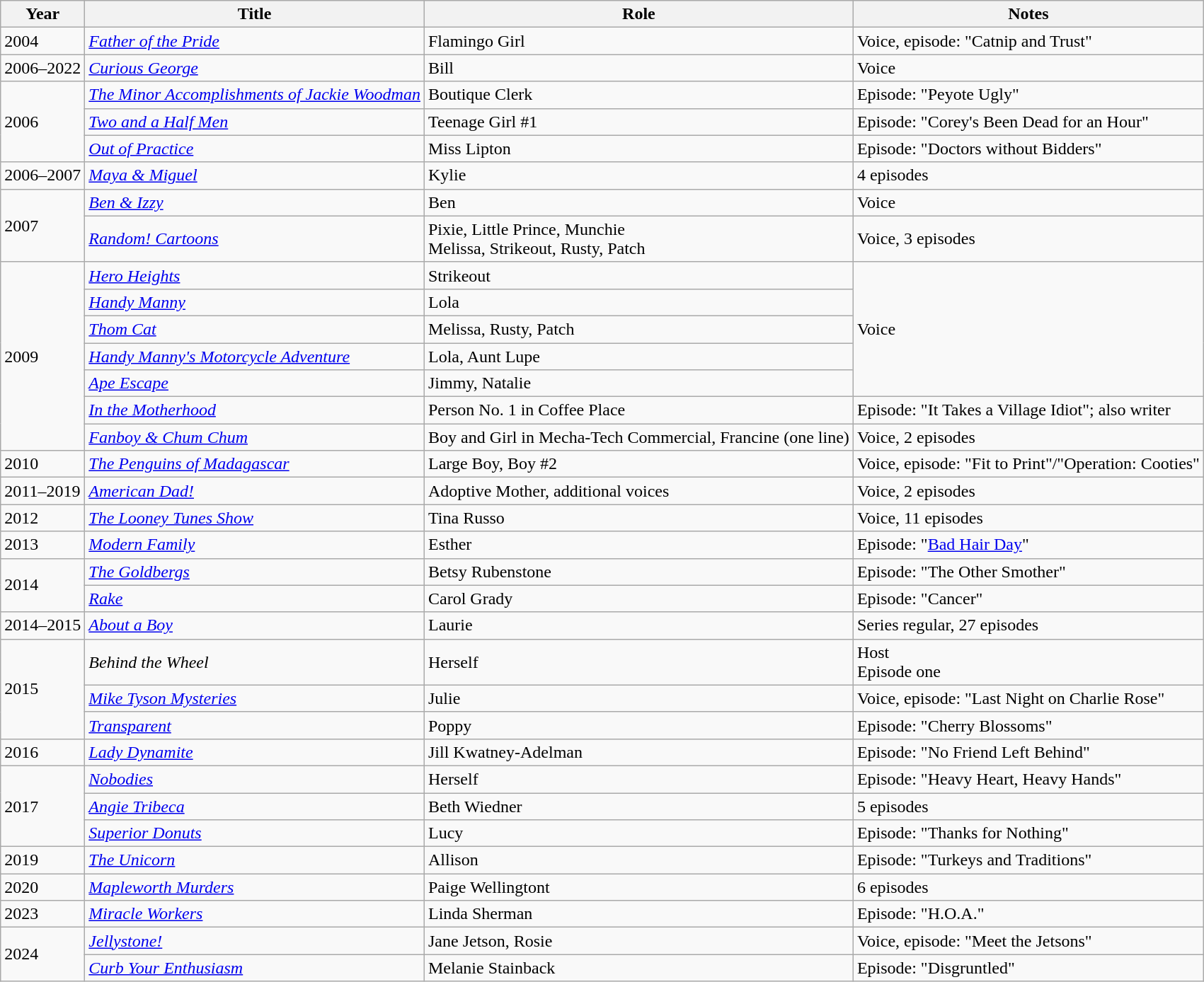<table class="wikitable sortable">
<tr>
<th>Year</th>
<th>Title</th>
<th>Role</th>
<th class="unsortable">Notes</th>
</tr>
<tr>
<td>2004</td>
<td><em><a href='#'>Father of the Pride</a></em></td>
<td>Flamingo Girl</td>
<td>Voice, episode: "Catnip and Trust"</td>
</tr>
<tr>
<td>2006–2022</td>
<td><em><a href='#'>Curious George</a></em></td>
<td>Bill</td>
<td>Voice</td>
</tr>
<tr>
<td rowspan="3">2006</td>
<td><em><a href='#'>The Minor Accomplishments of Jackie Woodman</a></em></td>
<td>Boutique Clerk</td>
<td>Episode: "Peyote Ugly"</td>
</tr>
<tr>
<td><em><a href='#'>Two and a Half Men</a></em></td>
<td>Teenage Girl #1</td>
<td>Episode: "Corey's Been Dead for an Hour"</td>
</tr>
<tr>
<td><em><a href='#'>Out of Practice</a></em></td>
<td>Miss Lipton</td>
<td>Episode: "Doctors without Bidders"</td>
</tr>
<tr>
<td>2006–2007</td>
<td><em><a href='#'>Maya & Miguel</a></em></td>
<td>Kylie</td>
<td>4 episodes</td>
</tr>
<tr>
<td rowspan="2">2007</td>
<td><em><a href='#'>Ben & Izzy</a></em></td>
<td>Ben</td>
<td>Voice</td>
</tr>
<tr>
<td><em><a href='#'>Random! Cartoons</a></em></td>
<td>Pixie, Little Prince, Munchie<br>Melissa, Strikeout, Rusty, Patch</td>
<td>Voice, 3 episodes</td>
</tr>
<tr>
<td rowspan="7">2009</td>
<td><em><a href='#'>Hero Heights</a></em></td>
<td>Strikeout</td>
<td rowspan="5">Voice</td>
</tr>
<tr>
<td><em><a href='#'>Handy Manny</a></em></td>
<td>Lola</td>
</tr>
<tr>
<td><em><a href='#'>Thom Cat</a></em></td>
<td>Melissa, Rusty, Patch</td>
</tr>
<tr>
<td><em><a href='#'>Handy Manny's Motorcycle Adventure</a></em></td>
<td>Lola, Aunt Lupe</td>
</tr>
<tr>
<td><em><a href='#'>Ape Escape</a></em></td>
<td>Jimmy, Natalie</td>
</tr>
<tr>
<td><em><a href='#'>In the Motherhood</a></em></td>
<td>Person No. 1 in Coffee Place</td>
<td>Episode: "It Takes a Village Idiot"; also writer</td>
</tr>
<tr>
<td><em><a href='#'>Fanboy & Chum Chum</a></em></td>
<td>Boy and Girl in Mecha-Tech Commercial, Francine (one line)</td>
<td>Voice, 2 episodes</td>
</tr>
<tr>
<td>2010</td>
<td><em><a href='#'>The Penguins of Madagascar</a></em></td>
<td>Large Boy, Boy #2</td>
<td>Voice, episode: "Fit to Print"/"Operation: Cooties"</td>
</tr>
<tr>
<td>2011–2019</td>
<td><em><a href='#'>American Dad!</a></em></td>
<td>Adoptive Mother, additional voices</td>
<td>Voice, 2 episodes</td>
</tr>
<tr>
<td>2012</td>
<td><em><a href='#'>The Looney Tunes Show</a></em></td>
<td>Tina Russo</td>
<td>Voice, 11 episodes</td>
</tr>
<tr>
<td>2013</td>
<td><em><a href='#'>Modern Family</a></em></td>
<td>Esther</td>
<td>Episode: "<a href='#'>Bad Hair Day</a>"</td>
</tr>
<tr>
<td rowspan="2">2014</td>
<td><em><a href='#'>The Goldbergs</a></em></td>
<td>Betsy Rubenstone</td>
<td>Episode: "The Other Smother"</td>
</tr>
<tr>
<td><em><a href='#'>Rake</a></em></td>
<td>Carol Grady</td>
<td>Episode: "Cancer"</td>
</tr>
<tr>
<td>2014–2015</td>
<td><em><a href='#'>About a Boy</a></em></td>
<td>Laurie</td>
<td>Series regular, 27 episodes</td>
</tr>
<tr>
<td rowspan="3">2015</td>
<td><em>Behind the Wheel</em></td>
<td>Herself</td>
<td>Host<br>Episode one</td>
</tr>
<tr>
<td><em><a href='#'>Mike Tyson Mysteries</a></em></td>
<td>Julie</td>
<td>Voice, episode: "Last Night on Charlie Rose"</td>
</tr>
<tr>
<td><em><a href='#'>Transparent</a></em></td>
<td>Poppy</td>
<td>Episode: "Cherry Blossoms"</td>
</tr>
<tr>
<td>2016</td>
<td><em><a href='#'>Lady Dynamite</a></em></td>
<td>Jill Kwatney-Adelman</td>
<td>Episode: "No Friend Left Behind"</td>
</tr>
<tr>
<td rowspan="3">2017</td>
<td><em><a href='#'>Nobodies</a></em></td>
<td>Herself</td>
<td>Episode: "Heavy Heart, Heavy Hands"</td>
</tr>
<tr>
<td><em><a href='#'>Angie Tribeca</a></em></td>
<td>Beth Wiedner</td>
<td>5 episodes</td>
</tr>
<tr>
<td><em><a href='#'>Superior Donuts</a></em></td>
<td>Lucy</td>
<td>Episode: "Thanks for Nothing"</td>
</tr>
<tr>
<td>2019</td>
<td><em><a href='#'>The Unicorn</a></em></td>
<td>Allison</td>
<td>Episode: "Turkeys and Traditions"</td>
</tr>
<tr>
<td>2020</td>
<td><em><a href='#'>Mapleworth Murders</a></em></td>
<td>Paige Wellingtont</td>
<td>6 episodes</td>
</tr>
<tr>
<td>2023</td>
<td><em><a href='#'>Miracle Workers</a></em></td>
<td>Linda Sherman</td>
<td>Episode: "H.O.A."</td>
</tr>
<tr>
<td rowspan="2">2024</td>
<td><em><a href='#'>Jellystone!</a></em></td>
<td>Jane Jetson, Rosie</td>
<td>Voice, episode: "Meet the Jetsons"</td>
</tr>
<tr>
<td><em><a href='#'>Curb Your Enthusiasm</a></em></td>
<td>Melanie Stainback</td>
<td>Episode: "Disgruntled"</td>
</tr>
</table>
